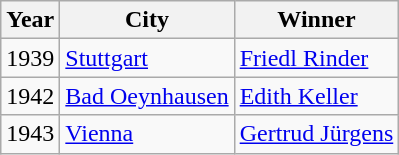<table class="wikitable">
<tr>
<th>Year</th>
<th>City</th>
<th>Winner</th>
</tr>
<tr>
<td>1939</td>
<td><a href='#'>Stuttgart</a></td>
<td><a href='#'>Friedl Rinder</a></td>
</tr>
<tr>
<td>1942</td>
<td><a href='#'>Bad Oeynhausen</a></td>
<td><a href='#'>Edith Keller</a></td>
</tr>
<tr>
<td>1943</td>
<td><a href='#'>Vienna</a></td>
<td><a href='#'>Gertrud Jürgens</a></td>
</tr>
</table>
